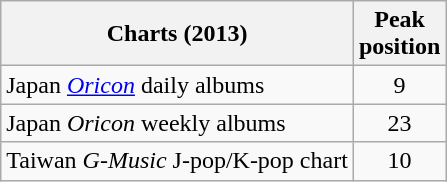<table class="wikitable sortable">
<tr>
<th>Charts (2013)</th>
<th>Peak<br>position</th>
</tr>
<tr>
<td>Japan <em><a href='#'>Oricon</a></em> daily albums</td>
<td align="center">9</td>
</tr>
<tr>
<td>Japan <em>Oricon</em> weekly albums</td>
<td align="center">23</td>
</tr>
<tr>
<td>Taiwan <em>G-Music</em> J-pop/K-pop chart</td>
<td align="center">10</td>
</tr>
</table>
